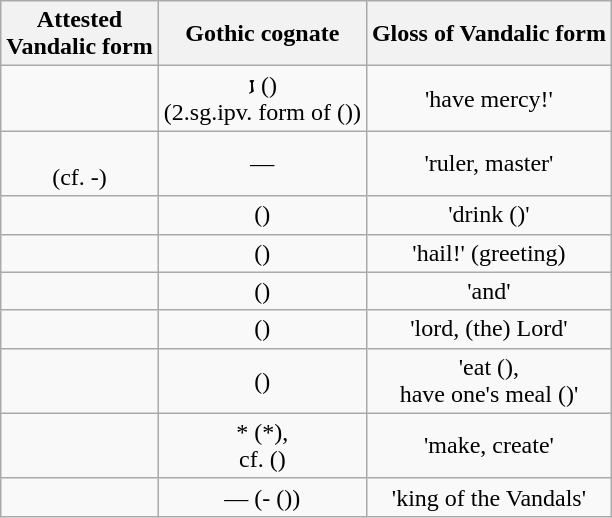<table class="wikitable" style="text-align:center;">
<tr>
<th>Attested<br>Vandalic form</th>
<th>Gothic cognate</th>
<th>Gloss of Vandalic form</th>
</tr>
<tr>
<td></td>
<td>𐌹 ()<br>(2.sg.ipv. form of  ())</td>
<td>'have mercy!'</td>
</tr>
<tr>
<td><br> (cf. -<em></em>)</td>
<td>—</td>
<td>'ruler, master'</td>
</tr>
<tr>
<td></td>
<td> ()</td>
<td>'drink (<a href='#'></a>)'</td>
</tr>
<tr>
<td></td>
<td> ()</td>
<td>'hail!' (greeting)</td>
</tr>
<tr>
<td></td>
<td> ()</td>
<td>'and'</td>
</tr>
<tr>
<td></td>
<td> ()</td>
<td>'lord, (the) Lord'</td>
</tr>
<tr>
<td></td>
<td> ()</td>
<td>'eat (<a href='#'></a>),<br> have one's meal (<a href='#'></a>)'</td>
</tr>
<tr>
<td></td>
<td>* (*),<br>cf.  ()</td>
<td>'make, create'</td>
</tr>
<tr>
<td></td>
<td>— (- ())</td>
<td>'king of the Vandals'</td>
</tr>
</table>
